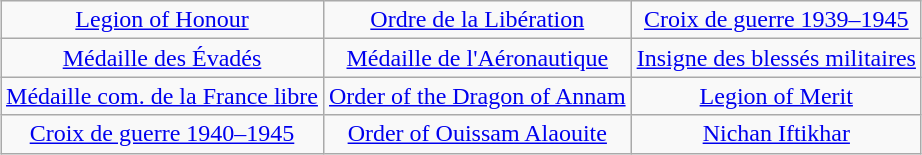<table class="wikitable" style="margin:1em auto; text-align:center;">
<tr>
<td colspan="3"><a href='#'>Legion of Honour</a></td>
<td colspan="3"><a href='#'>Ordre de la Libération</a></td>
<td colspan="3"><a href='#'>Croix de guerre 1939–1945</a></td>
</tr>
<tr>
<td colspan="3"><a href='#'>Médaille des Évadés</a></td>
<td colspan="3"><a href='#'>Médaille de l'Aéronautique</a></td>
<td colspan="3"><a href='#'>Insigne des blessés militaires</a></td>
</tr>
<tr>
<td colspan="3"><a href='#'>Médaille com. de la France libre</a></td>
<td colspan="3"><a href='#'>Order of the Dragon of Annam</a></td>
<td colspan="3"><a href='#'>Legion of Merit</a></td>
</tr>
<tr>
<td colspan="3"><a href='#'>Croix de guerre 1940–1945</a></td>
<td colspan="3"><a href='#'>Order of Ouissam Alaouite</a></td>
<td colspan="3"><a href='#'>Nichan Iftikhar</a></td>
</tr>
</table>
